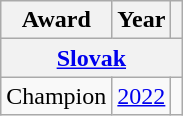<table class="wikitable">
<tr>
<th>Award</th>
<th>Year</th>
<th></th>
</tr>
<tr>
<th colspan="3"><a href='#'>Slovak</a></th>
</tr>
<tr>
<td>Champion</td>
<td><a href='#'>2022</a></td>
<td></td>
</tr>
</table>
